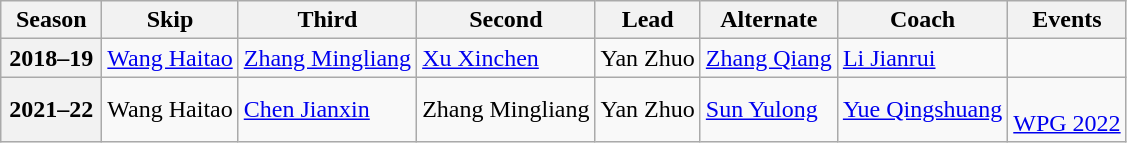<table class="wikitable">
<tr>
<th scope="col" width=60>Season</th>
<th scope="col">Skip</th>
<th scope="col">Third</th>
<th scope="col">Second</th>
<th scope="col">Lead</th>
<th scope="col">Alternate</th>
<th scope="col">Coach</th>
<th scope="col">Events</th>
</tr>
<tr>
<th scope="row">2018–19</th>
<td><a href='#'>Wang Haitao</a></td>
<td><a href='#'>Zhang Mingliang</a></td>
<td><a href='#'>Xu Xinchen</a></td>
<td>Yan Zhuo</td>
<td><a href='#'>Zhang Qiang</a></td>
<td><a href='#'>Li Jianrui</a></td>
<td> </td>
</tr>
<tr>
<th scope="row">2021–22</th>
<td>Wang Haitao</td>
<td><a href='#'>Chen Jianxin</a></td>
<td>Zhang Mingliang</td>
<td>Yan Zhuo</td>
<td><a href='#'>Sun Yulong</a></td>
<td><a href='#'>Yue Qingshuang</a></td>
<td> <br><a href='#'>WPG 2022</a> </td>
</tr>
</table>
